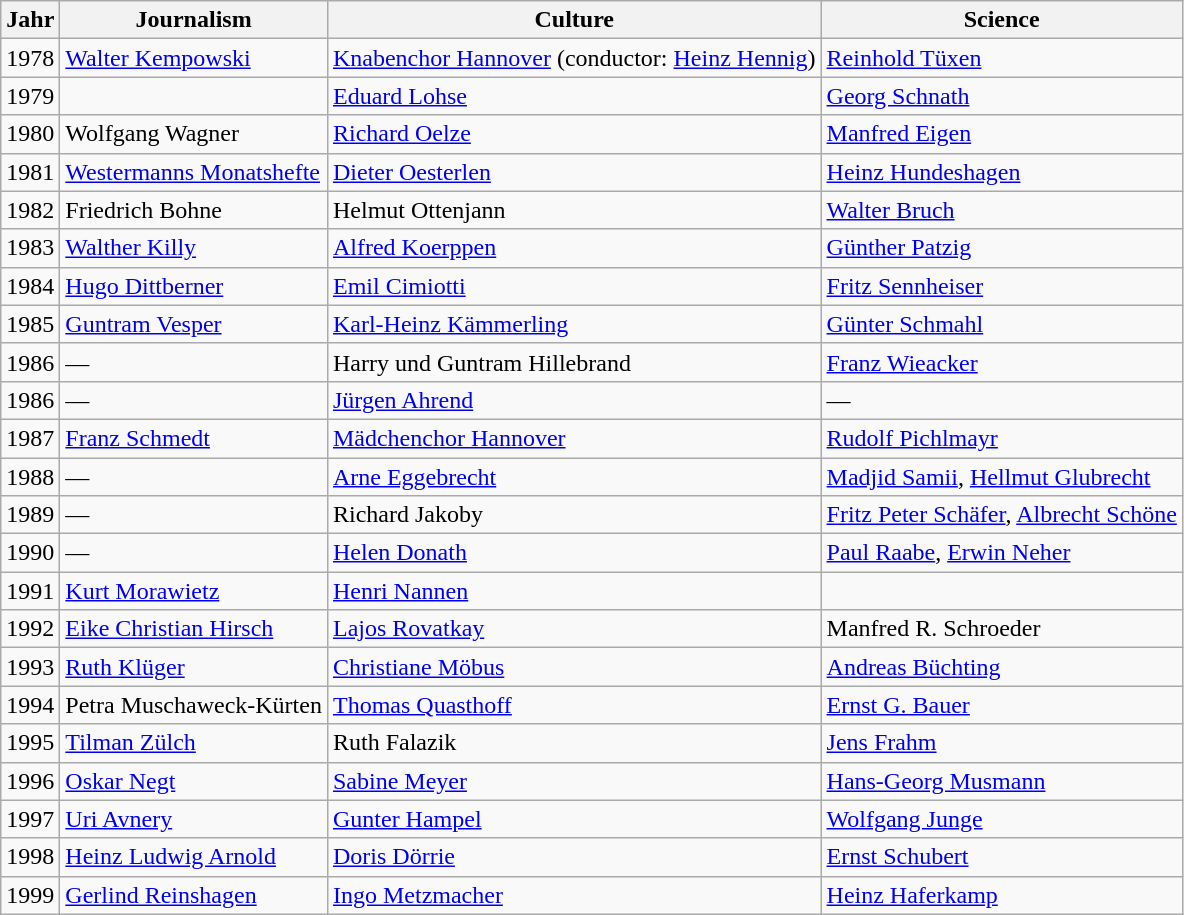<table class="wikitable">
<tr>
<th>Jahr</th>
<th>Journalism</th>
<th>Culture</th>
<th>Science</th>
</tr>
<tr>
<td>1978</td>
<td><a href='#'>Walter Kempowski</a></td>
<td><a href='#'>Knabenchor Hannover</a> (conductor: <a href='#'>Heinz Hennig</a>)</td>
<td><a href='#'>Reinhold Tüxen</a></td>
</tr>
<tr>
<td>1979</td>
<td></td>
<td><a href='#'>Eduard Lohse</a></td>
<td><a href='#'>Georg Schnath</a></td>
</tr>
<tr>
<td>1980</td>
<td>Wolfgang Wagner</td>
<td><a href='#'>Richard Oelze</a></td>
<td><a href='#'>Manfred Eigen</a></td>
</tr>
<tr>
<td>1981</td>
<td><a href='#'>Westermanns Monatshefte</a></td>
<td><a href='#'>Dieter Oesterlen</a></td>
<td><a href='#'>Heinz Hundeshagen</a></td>
</tr>
<tr>
<td>1982</td>
<td>Friedrich Bohne</td>
<td>Helmut Ottenjann</td>
<td><a href='#'>Walter Bruch</a></td>
</tr>
<tr>
<td>1983</td>
<td><a href='#'>Walther Killy</a></td>
<td><a href='#'>Alfred Koerppen</a></td>
<td><a href='#'>Günther Patzig</a></td>
</tr>
<tr>
<td>1984</td>
<td><a href='#'>Hugo Dittberner</a></td>
<td><a href='#'>Emil Cimiotti</a></td>
<td><a href='#'>Fritz Sennheiser</a></td>
</tr>
<tr>
<td>1985</td>
<td><a href='#'>Guntram Vesper</a></td>
<td><a href='#'>Karl-Heinz Kämmerling</a></td>
<td><a href='#'>Günter Schmahl</a></td>
</tr>
<tr>
<td>1986</td>
<td>—</td>
<td>Harry und Guntram Hillebrand</td>
<td><a href='#'>Franz Wieacker</a></td>
</tr>
<tr>
<td>1986</td>
<td>—</td>
<td><a href='#'>Jürgen Ahrend</a></td>
<td>—</td>
</tr>
<tr>
<td>1987</td>
<td><a href='#'>Franz Schmedt</a></td>
<td><a href='#'>Mädchenchor Hannover</a></td>
<td><a href='#'>Rudolf Pichlmayr</a></td>
</tr>
<tr>
<td>1988</td>
<td>—</td>
<td><a href='#'>Arne Eggebrecht</a></td>
<td><a href='#'>Madjid Samii</a>, <a href='#'>Hellmut Glubrecht</a></td>
</tr>
<tr>
<td>1989</td>
<td>—</td>
<td>Richard Jakoby</td>
<td><a href='#'>Fritz Peter Schäfer</a>, <a href='#'>Albrecht Schöne</a></td>
</tr>
<tr>
<td>1990</td>
<td>—</td>
<td><a href='#'>Helen Donath</a></td>
<td><a href='#'>Paul Raabe</a>, <a href='#'>Erwin Neher</a></td>
</tr>
<tr>
<td>1991</td>
<td><a href='#'>Kurt Morawietz</a></td>
<td><a href='#'>Henri Nannen</a></td>
<td></td>
</tr>
<tr>
<td>1992</td>
<td><a href='#'>Eike Christian Hirsch</a></td>
<td><a href='#'>Lajos Rovatkay</a></td>
<td>Manfred R. Schroeder</td>
</tr>
<tr>
<td>1993</td>
<td><a href='#'>Ruth Klüger</a></td>
<td><a href='#'>Christiane Möbus</a></td>
<td><a href='#'>Andreas Büchting</a></td>
</tr>
<tr>
<td>1994</td>
<td>Petra Muschaweck-Kürten</td>
<td><a href='#'>Thomas Quasthoff</a></td>
<td><a href='#'>Ernst G. Bauer</a></td>
</tr>
<tr>
<td>1995</td>
<td><a href='#'>Tilman Zülch</a></td>
<td>Ruth Falazik</td>
<td><a href='#'>Jens Frahm</a></td>
</tr>
<tr>
<td>1996</td>
<td><a href='#'>Oskar Negt</a></td>
<td><a href='#'>Sabine Meyer</a></td>
<td><a href='#'>Hans-Georg Musmann</a></td>
</tr>
<tr>
<td>1997</td>
<td><a href='#'>Uri Avnery</a></td>
<td><a href='#'>Gunter Hampel</a></td>
<td><a href='#'>Wolfgang Junge</a></td>
</tr>
<tr>
<td>1998</td>
<td><a href='#'>Heinz Ludwig Arnold</a></td>
<td><a href='#'>Doris Dörrie</a></td>
<td><a href='#'>Ernst Schubert</a></td>
</tr>
<tr>
<td>1999</td>
<td><a href='#'>Gerlind Reinshagen</a></td>
<td><a href='#'>Ingo Metzmacher</a></td>
<td><a href='#'>Heinz Haferkamp</a></td>
</tr>
</table>
